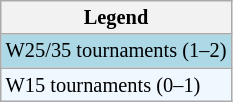<table class=wikitable style="font-size:85%">
<tr>
<th>Legend</th>
</tr>
<tr style="background:lightblue;">
<td>W25/35 tournaments (1–2)</td>
</tr>
<tr style="background:#f0f8ff;">
<td>W15 tournaments (0–1)</td>
</tr>
</table>
